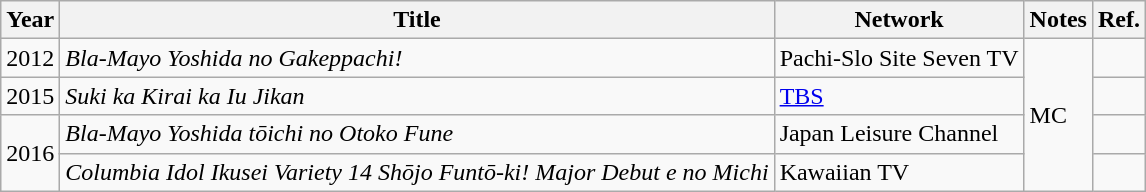<table class="wikitable">
<tr>
<th>Year</th>
<th>Title</th>
<th>Network</th>
<th>Notes</th>
<th>Ref.</th>
</tr>
<tr>
<td>2012</td>
<td><em>Bla-Mayo Yoshida no Gakeppachi!</em></td>
<td>Pachi-Slo Site Seven TV</td>
<td rowspan="4">MC</td>
<td></td>
</tr>
<tr>
<td>2015</td>
<td><em>Suki ka Kirai ka Iu Jikan</em></td>
<td><a href='#'>TBS</a></td>
<td></td>
</tr>
<tr>
<td rowspan="2">2016</td>
<td><em>Bla-Mayo Yoshida tōichi no Otoko Fune</em></td>
<td>Japan Leisure Channel</td>
<td></td>
</tr>
<tr>
<td><em>Columbia Idol Ikusei Variety 14 Shōjo Funtō-ki! Major Debut e no Michi</em></td>
<td>Kawaiian TV</td>
<td></td>
</tr>
</table>
